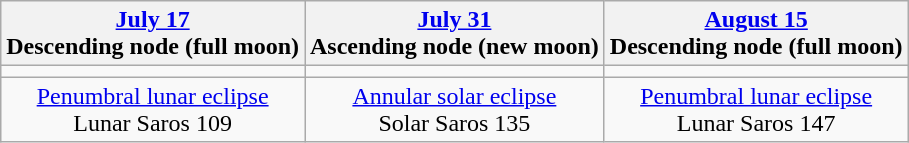<table class="wikitable">
<tr>
<th><a href='#'>July 17</a><br>Descending node (full moon)</th>
<th><a href='#'>July 31</a><br>Ascending node (new moon)<br></th>
<th><a href='#'>August 15</a><br>Descending node (full moon)</th>
</tr>
<tr>
<td></td>
<td></td>
<td></td>
</tr>
<tr align=center>
<td><a href='#'>Penumbral lunar eclipse</a><br>Lunar Saros 109</td>
<td><a href='#'>Annular solar eclipse</a><br>Solar Saros 135</td>
<td><a href='#'>Penumbral lunar eclipse</a><br>Lunar Saros 147</td>
</tr>
</table>
